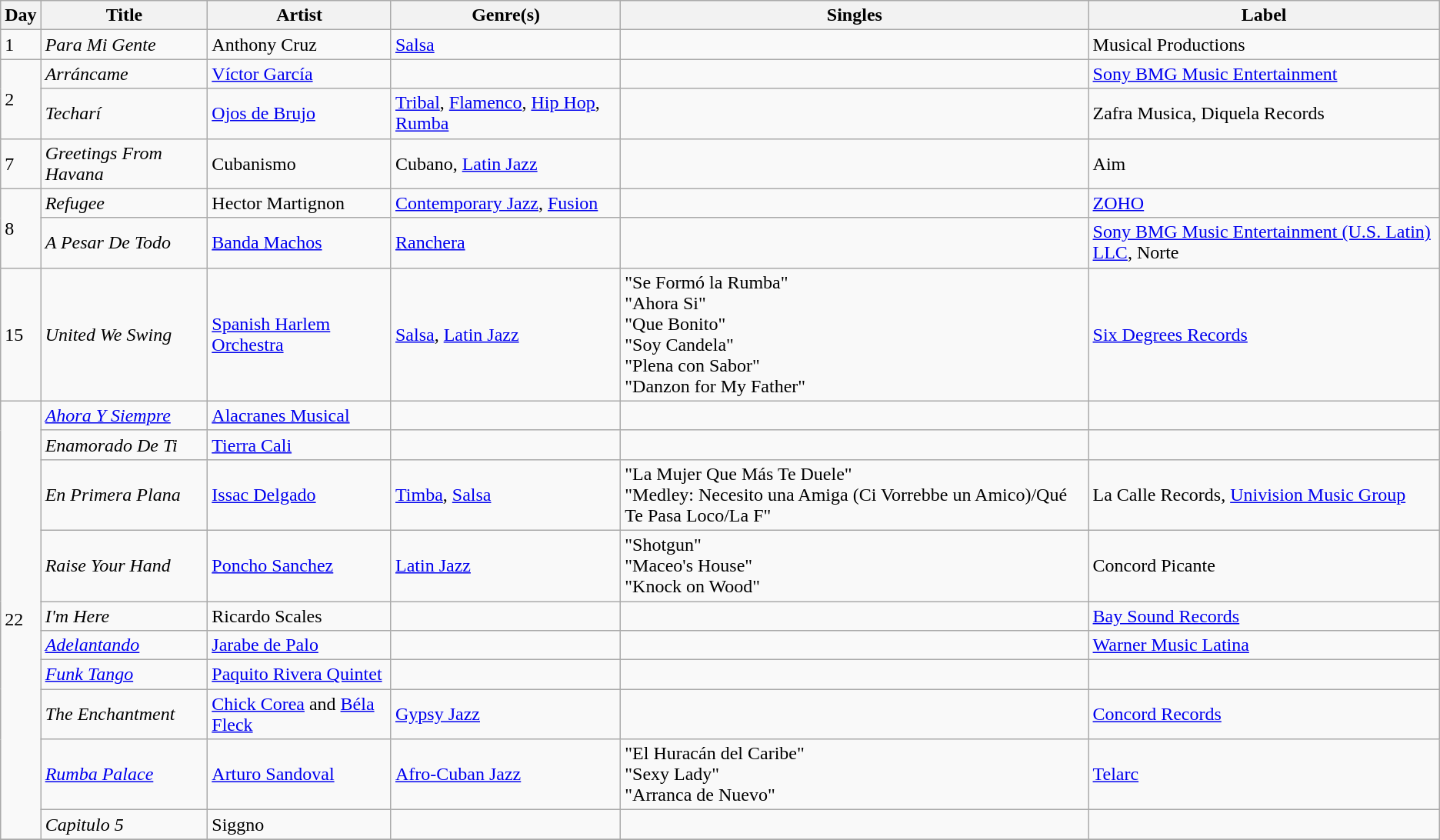<table class="wikitable sortable" style="text-align: left;">
<tr>
<th>Day</th>
<th>Title</th>
<th>Artist</th>
<th>Genre(s)</th>
<th>Singles</th>
<th>Label</th>
</tr>
<tr>
<td>1</td>
<td><em>Para Mi Gente</em></td>
<td>Anthony Cruz</td>
<td><a href='#'>Salsa</a></td>
<td></td>
<td>Musical Productions</td>
</tr>
<tr>
<td rowspan="2">2</td>
<td><em>Arráncame</em></td>
<td><a href='#'>Víctor García</a></td>
<td></td>
<td></td>
<td><a href='#'>Sony BMG Music Entertainment</a></td>
</tr>
<tr>
<td><em>Techarí</em></td>
<td><a href='#'>Ojos de Brujo</a></td>
<td><a href='#'>Tribal</a>, <a href='#'>Flamenco</a>, <a href='#'>Hip Hop</a>, <a href='#'>Rumba</a></td>
<td></td>
<td>Zafra Musica, Diquela Records</td>
</tr>
<tr>
<td>7</td>
<td><em>Greetings From Havana</em></td>
<td>Cubanismo</td>
<td>Cubano, <a href='#'>Latin Jazz</a></td>
<td></td>
<td>Aim</td>
</tr>
<tr>
<td rowspan="2">8</td>
<td><em>Refugee</em></td>
<td>Hector Martignon</td>
<td><a href='#'>Contemporary Jazz</a>, <a href='#'>Fusion</a></td>
<td></td>
<td><a href='#'>ZOHO</a></td>
</tr>
<tr>
<td><em>A Pesar De Todo</em></td>
<td><a href='#'>Banda Machos</a></td>
<td><a href='#'>Ranchera</a></td>
<td></td>
<td><a href='#'>Sony BMG Music Entertainment (U.S. Latin) LLC</a>, Norte</td>
</tr>
<tr>
<td>15</td>
<td><em>United We Swing</em></td>
<td><a href='#'>Spanish Harlem Orchestra</a></td>
<td><a href='#'>Salsa</a>, <a href='#'>Latin Jazz</a></td>
<td>"Se Formó la Rumba"<br>"Ahora Si"<br>"Que Bonito"<br>"Soy Candela"<br>"Plena con Sabor"<br>"Danzon for My Father"</td>
<td><a href='#'>Six Degrees Records</a></td>
</tr>
<tr>
<td rowspan="10">22</td>
<td><em><a href='#'>Ahora Y Siempre</a></em></td>
<td><a href='#'>Alacranes Musical</a></td>
<td></td>
<td></td>
<td></td>
</tr>
<tr>
<td><em>Enamorado De Ti</em></td>
<td><a href='#'>Tierra Cali</a></td>
<td></td>
<td></td>
<td></td>
</tr>
<tr>
<td><em>En Primera Plana</em></td>
<td><a href='#'>Issac Delgado</a></td>
<td><a href='#'>Timba</a>, <a href='#'>Salsa</a></td>
<td>"La Mujer Que Más Te Duele"<br>"Medley: Necesito una Amiga (Ci Vorrebbe un Amico)/Qué Te Pasa Loco/La F"</td>
<td>La Calle Records, <a href='#'>Univision Music Group</a></td>
</tr>
<tr>
<td><em>Raise Your Hand</em></td>
<td><a href='#'>Poncho Sanchez</a></td>
<td><a href='#'>Latin Jazz</a></td>
<td>"Shotgun"<br>"Maceo's House"<br>"Knock on Wood"</td>
<td>Concord Picante</td>
</tr>
<tr>
<td><em>I'm Here</em></td>
<td>Ricardo Scales</td>
<td></td>
<td></td>
<td><a href='#'>Bay Sound Records</a></td>
</tr>
<tr>
<td><em><a href='#'>Adelantando</a></em></td>
<td><a href='#'>Jarabe de Palo</a></td>
<td></td>
<td></td>
<td><a href='#'>Warner Music Latina</a></td>
</tr>
<tr>
<td><em><a href='#'>Funk Tango</a></em></td>
<td><a href='#'>Paquito Rivera Quintet</a></td>
<td></td>
<td></td>
<td></td>
</tr>
<tr>
<td><em>The Enchantment</em></td>
<td><a href='#'>Chick Corea</a> and <a href='#'>Béla Fleck</a></td>
<td><a href='#'>Gypsy Jazz</a></td>
<td></td>
<td><a href='#'>Concord Records</a></td>
</tr>
<tr>
<td><em><a href='#'>Rumba Palace</a></em></td>
<td><a href='#'>Arturo Sandoval</a></td>
<td><a href='#'>Afro-Cuban Jazz</a></td>
<td>"El Huracán del Caribe"<br>"Sexy Lady"<br>"Arranca de Nuevo"</td>
<td><a href='#'>Telarc</a></td>
</tr>
<tr>
<td><em>Capitulo 5</em></td>
<td>Siggno</td>
<td></td>
<td></td>
<td></td>
</tr>
<tr>
</tr>
</table>
